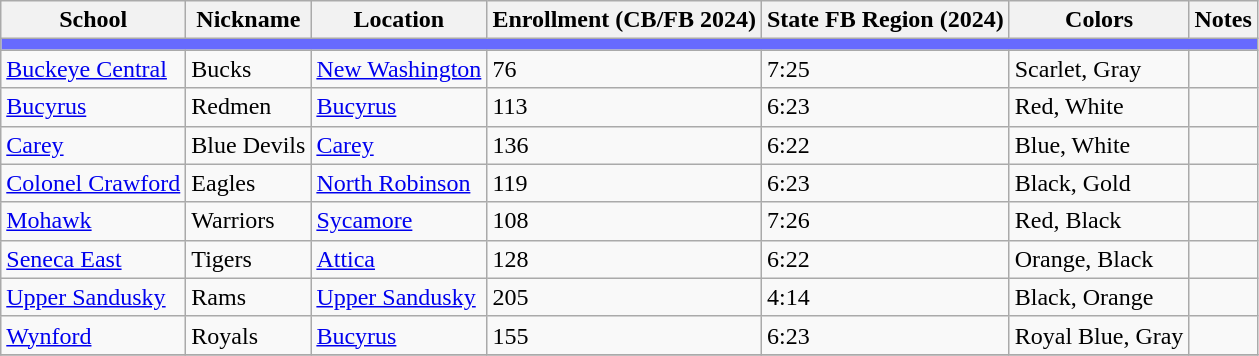<table class="wikitable sortable">
<tr>
<th>School</th>
<th>Nickname</th>
<th>Location</th>
<th>Enrollment (CB/FB 2024)</th>
<th>State FB Region (2024)</th>
<th>Colors</th>
<th>Notes</th>
</tr>
<tr>
<th colspan="7" style="background:#676AFE;"></th>
</tr>
<tr>
<td><a href='#'>Buckeye Central</a></td>
<td>Bucks</td>
<td><a href='#'>New Washington</a></td>
<td>76</td>
<td>7:25</td>
<td>Scarlet, Gray <br>  </td>
<td></td>
</tr>
<tr>
<td><a href='#'>Bucyrus</a></td>
<td>Redmen</td>
<td><a href='#'>Bucyrus</a></td>
<td>113</td>
<td>6:23</td>
<td>Red, White<br> </td>
<td></td>
</tr>
<tr>
<td><a href='#'>Carey</a></td>
<td>Blue Devils</td>
<td><a href='#'>Carey</a></td>
<td>136</td>
<td>6:22</td>
<td>Blue, White<br> </td>
<td></td>
</tr>
<tr>
<td><a href='#'>Colonel Crawford</a></td>
<td>Eagles</td>
<td><a href='#'>North Robinson</a></td>
<td>119</td>
<td>6:23</td>
<td>Black, Gold<br> </td>
<td></td>
</tr>
<tr>
<td><a href='#'>Mohawk</a></td>
<td>Warriors</td>
<td><a href='#'>Sycamore</a></td>
<td>108</td>
<td>7:26</td>
<td>Red, Black <br>  </td>
<td></td>
</tr>
<tr>
<td><a href='#'>Seneca East</a></td>
<td>Tigers</td>
<td><a href='#'>Attica</a></td>
<td>128</td>
<td>6:22</td>
<td>Orange, Black<br>  </td>
<td></td>
</tr>
<tr>
<td><a href='#'>Upper Sandusky</a></td>
<td>Rams</td>
<td><a href='#'>Upper Sandusky</a></td>
<td>205</td>
<td>4:14</td>
<td>Black, Orange<br> </td>
<td></td>
</tr>
<tr>
<td><a href='#'>Wynford</a></td>
<td>Royals</td>
<td><a href='#'>Bucyrus</a></td>
<td>155</td>
<td>6:23</td>
<td>Royal Blue, Gray<br> </td>
<td></td>
</tr>
<tr>
</tr>
</table>
